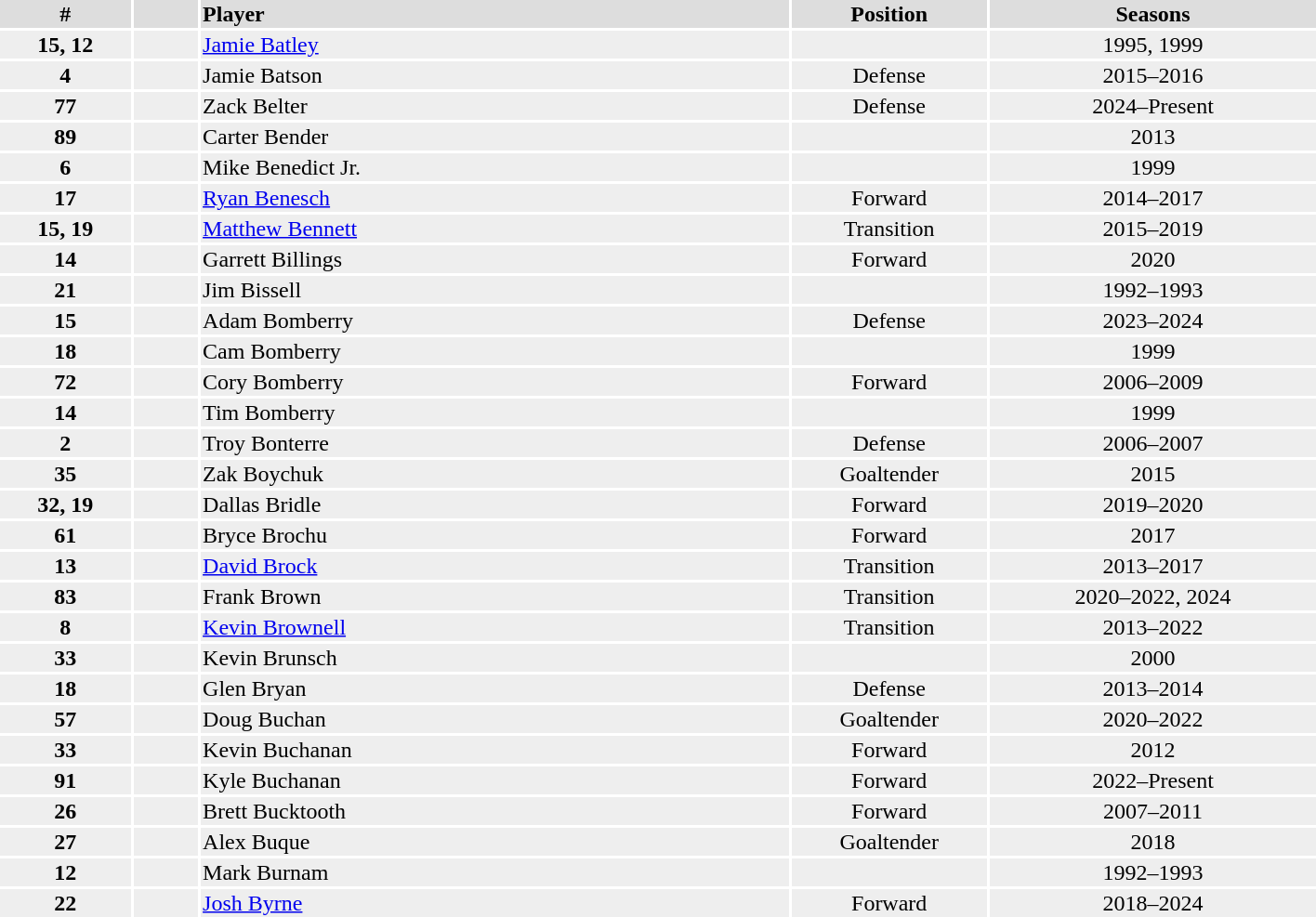<table width=75%>
<tr bgcolor="#dddddd">
<th width=10%>#</th>
<th width=5%></th>
<td align=left!!width=10%><strong>Player</strong></td>
<th width=15%>Position</th>
<th width=25%>Seasons</th>
</tr>
<tr bgcolor="#eeeeee">
<td align=center><strong>15, 12</strong></td>
<td align=center></td>
<td><a href='#'>Jamie Batley</a></td>
<td align=center></td>
<td align=center>1995, 1999</td>
</tr>
<tr bgcolor="#eeeeee">
<td align=center><strong>4</strong></td>
<td align=center></td>
<td>Jamie Batson</td>
<td align=center>Defense</td>
<td align=center>2015–2016</td>
</tr>
<tr bgcolor="#eeeeee">
<td align=center><strong>77</strong></td>
<td align=center></td>
<td>Zack Belter</td>
<td align=center>Defense</td>
<td align=center>2024–Present</td>
</tr>
<tr bgcolor="#eeeeee">
<td align=center><strong>89</strong></td>
<td align=center></td>
<td>Carter Bender</td>
<td></td>
<td align=center>2013</td>
</tr>
<tr bgcolor="#eeeeee">
<td align=center><strong>6</strong></td>
<td align=center></td>
<td>Mike Benedict Jr.</td>
<td align=center></td>
<td align=center>1999</td>
</tr>
<tr bgcolor="#eeeeee">
<td align=center><strong>17</strong></td>
<td align=center></td>
<td><a href='#'>Ryan Benesch</a></td>
<td align=center>Forward</td>
<td align=center>2014–2017</td>
</tr>
<tr bgcolor="#eeeeee">
<td align=center><strong>15, 19</strong></td>
<td align=center></td>
<td><a href='#'>Matthew Bennett</a></td>
<td align=center>Transition</td>
<td align=center>2015–2019</td>
</tr>
<tr bgcolor="#eeeeee">
<td align=center><strong>14</strong></td>
<td align=center></td>
<td>Garrett Billings</td>
<td align=center>Forward</td>
<td align=center>2020</td>
</tr>
<tr bgcolor="#eeeeee">
<td align=center><strong>21</strong></td>
<td align=center></td>
<td>Jim Bissell</td>
<td align=center></td>
<td align=center>1992–1993</td>
</tr>
<tr bgcolor="#eeeeee">
<td align=center><strong>15</strong></td>
<td align=center></td>
<td>Adam Bomberry</td>
<td align=center>Defense</td>
<td align=center>2023–2024</td>
</tr>
<tr bgcolor="#eeeeee">
<td align=center><strong>18</strong></td>
<td align=center></td>
<td>Cam Bomberry</td>
<td align=center></td>
<td align=center>1999</td>
</tr>
<tr bgcolor="#eeeeee">
<td align=center><strong>72</strong></td>
<td align=center></td>
<td>Cory Bomberry</td>
<td align=center>Forward</td>
<td align=center>2006–2009</td>
</tr>
<tr bgcolor="#eeeeee">
<td align=center><strong>14</strong></td>
<td align=center></td>
<td>Tim Bomberry</td>
<td align=center></td>
<td align=center>1999</td>
</tr>
<tr bgcolor="#eeeeee">
<td align=center><strong>2</strong></td>
<td align=center></td>
<td>Troy Bonterre</td>
<td align=center>Defense</td>
<td align=center>2006–2007</td>
</tr>
<tr bgcolor="#eeeeee">
<td align=center><strong>35</strong></td>
<td align=center></td>
<td>Zak Boychuk</td>
<td align=center>Goaltender</td>
<td align=center>2015</td>
</tr>
<tr bgcolor="#eeeeee">
<td align=center><strong>32, 19</strong></td>
<td align=center></td>
<td>Dallas Bridle</td>
<td align=center>Forward</td>
<td align=center>2019–2020</td>
</tr>
<tr bgcolor="#eeeeee">
<td align=center><strong>61</strong></td>
<td align=center></td>
<td>Bryce Brochu</td>
<td align=center>Forward</td>
<td align=center>2017</td>
</tr>
<tr bgcolor="#eeeeee">
<td align=center><strong>13</strong></td>
<td align=center></td>
<td><a href='#'>David Brock</a></td>
<td align=center>Transition</td>
<td align=center>2013–2017</td>
</tr>
<tr bgcolor="#eeeeee">
<td align=center><strong>83</strong></td>
<td align=center></td>
<td>Frank Brown</td>
<td align=center>Transition</td>
<td align=center>2020–2022, 2024</td>
</tr>
<tr bgcolor="#eeeeee">
<td align=center><strong>8</strong></td>
<td align=center></td>
<td><a href='#'>Kevin Brownell</a></td>
<td align=center>Transition</td>
<td align=center>2013–2022</td>
</tr>
<tr bgcolor="#eeeeee">
<td align=center><strong>33</strong></td>
<td align=center></td>
<td>Kevin Brunsch</td>
<td align=center></td>
<td align=center>2000</td>
</tr>
<tr bgcolor="#eeeeee">
<td align=center><strong>18</strong></td>
<td align=center></td>
<td>Glen Bryan</td>
<td align=center>Defense</td>
<td align=center>2013–2014</td>
</tr>
<tr bgcolor="#eeeeee">
<td align=center><strong>57</strong></td>
<td align=center></td>
<td>Doug Buchan</td>
<td align=center>Goaltender</td>
<td align=center>2020–2022</td>
</tr>
<tr bgcolor="#eeeeee">
<td align=center><strong>33</strong></td>
<td align=center></td>
<td>Kevin Buchanan</td>
<td align=center>Forward</td>
<td align=center>2012</td>
</tr>
<tr bgcolor="#eeeeee">
<td align=center><strong>91</strong></td>
<td align=center></td>
<td>Kyle Buchanan</td>
<td align=center>Forward</td>
<td align=center>2022–Present</td>
</tr>
<tr bgcolor="#eeeeee">
<td align=center><strong>26</strong></td>
<td align=center></td>
<td>Brett Bucktooth</td>
<td align=center>Forward</td>
<td align=center>2007–2011</td>
</tr>
<tr bgcolor="#eeeeee">
<td align=center><strong>27</strong></td>
<td align=center></td>
<td>Alex Buque</td>
<td align=center>Goaltender</td>
<td align=center>2018</td>
</tr>
<tr bgcolor="#eeeeee">
<td align=center><strong>12 </strong></td>
<td align=center></td>
<td>Mark Burnam</td>
<td align=center></td>
<td align=center>1992–1993</td>
</tr>
<tr bgcolor="#eeeeee">
<td align=center><strong>22</strong></td>
<td align=center></td>
<td><a href='#'>Josh Byrne</a></td>
<td align=center>Forward</td>
<td align=center>2018–2024</td>
</tr>
</table>
